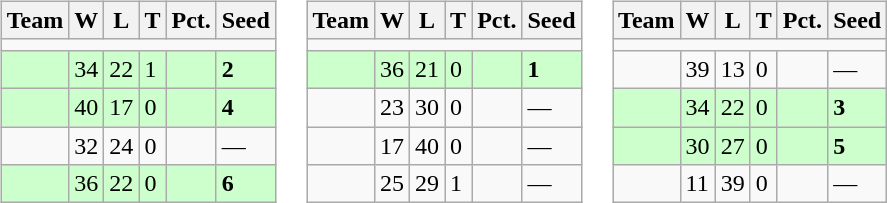<table>
<tr>
<td><br><table class=wikitable>
<tr>
<th>Team</th>
<th>W</th>
<th>L</th>
<th>T</th>
<th>Pct.</th>
<th>Seed</th>
</tr>
<tr>
<td colspan=6></td>
</tr>
<tr bgcolor=ccffcc>
<td></td>
<td>34</td>
<td>22</td>
<td>1</td>
<td></td>
<td><strong>2</strong></td>
</tr>
<tr bgcolor=ccffcc>
<td></td>
<td>40</td>
<td>17</td>
<td>0</td>
<td></td>
<td><strong>4</strong></td>
</tr>
<tr>
<td></td>
<td>32</td>
<td>24</td>
<td>0</td>
<td></td>
<td>—</td>
</tr>
<tr bgcolor=ccffcc>
<td></td>
<td>36</td>
<td>22</td>
<td>0</td>
<td></td>
<td><strong>6</strong></td>
</tr>
</table>
</td>
<td><br><table class=wikitable>
<tr>
<th>Team</th>
<th>W</th>
<th>L</th>
<th>T</th>
<th>Pct.</th>
<th>Seed</th>
</tr>
<tr>
<td colspan=6></td>
</tr>
<tr bgcolor=ccffcc>
<td></td>
<td>36</td>
<td>21</td>
<td>0</td>
<td></td>
<td><strong>1</strong></td>
</tr>
<tr>
<td></td>
<td>23</td>
<td>30</td>
<td>0</td>
<td></td>
<td>—</td>
</tr>
<tr>
<td></td>
<td>17</td>
<td>40</td>
<td>0</td>
<td></td>
<td>—</td>
</tr>
<tr>
<td></td>
<td>25</td>
<td>29</td>
<td>1</td>
<td></td>
<td>—</td>
</tr>
</table>
</td>
<td><br><table class=wikitable>
<tr>
<th>Team</th>
<th>W</th>
<th>L</th>
<th>T</th>
<th>Pct.</th>
<th>Seed</th>
</tr>
<tr>
<td colspan=6></td>
</tr>
<tr>
<td></td>
<td>39</td>
<td>13</td>
<td>0</td>
<td></td>
<td>—</td>
</tr>
<tr bgcolor=ccffcc>
<td></td>
<td>34</td>
<td>22</td>
<td>0</td>
<td></td>
<td><strong>3</strong></td>
</tr>
<tr bgcolor=ccffcc>
<td></td>
<td>30</td>
<td>27</td>
<td>0</td>
<td></td>
<td><strong>5</strong></td>
</tr>
<tr>
<td></td>
<td>11</td>
<td>39</td>
<td>0</td>
<td></td>
<td>—</td>
</tr>
</table>
</td>
</tr>
</table>
